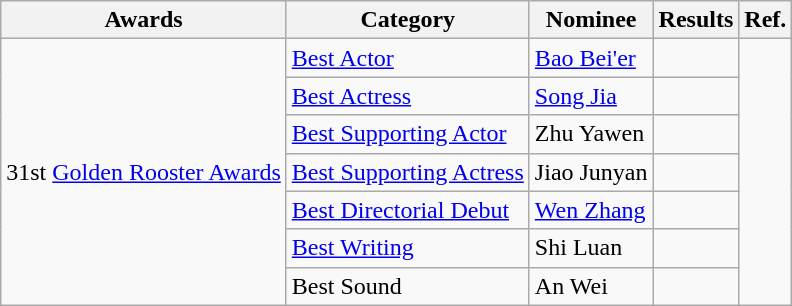<table class="wikitable">
<tr>
<th>Awards</th>
<th>Category</th>
<th>Nominee</th>
<th>Results</th>
<th>Ref.</th>
</tr>
<tr>
<td rowspan=7>31st <a href='#'>Golden Rooster Awards</a></td>
<td><a href='#'>Best Actor</a></td>
<td><a href='#'>Bao Bei'er</a></td>
<td></td>
<td rowspan=7></td>
</tr>
<tr>
<td><a href='#'>Best Actress</a></td>
<td><a href='#'>Song Jia</a></td>
<td></td>
</tr>
<tr>
<td><a href='#'>Best Supporting Actor</a></td>
<td>Zhu Yawen</td>
<td></td>
</tr>
<tr>
<td><a href='#'>Best Supporting Actress</a></td>
<td>Jiao Junyan</td>
<td></td>
</tr>
<tr>
<td><a href='#'>Best Directorial Debut</a></td>
<td><a href='#'>Wen Zhang</a></td>
<td></td>
</tr>
<tr>
<td><a href='#'>Best Writing</a></td>
<td>Shi Luan</td>
<td></td>
</tr>
<tr>
<td>Best Sound</td>
<td>An Wei</td>
<td></td>
</tr>
</table>
